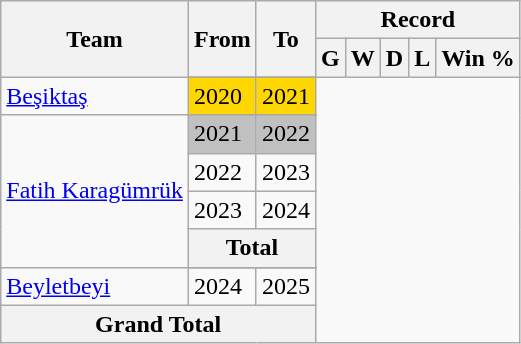<table class="wikitable" style="text-align: center;">
<tr>
<th rowspan=2>Team</th>
<th rowspan=2>From</th>
<th rowspan=2>To</th>
<th colspan=5>Record</th>
</tr>
<tr>
<th>G</th>
<th>W</th>
<th>D</th>
<th>L</th>
<th>Win %</th>
</tr>
<tr>
<td rowspan=2 align=left><a href='#'>Beşiktaş</a></td>
</tr>
<tr bgcolor=gold>
<td align=left>2020</td>
<td align=left>2021<br></td>
</tr>
<tr>
<td rowspan=5 align=left><a href='#'>Fatih Karagümrük</a></td>
</tr>
<tr bgcolor=silver>
<td align=left>2021</td>
<td align=left>2022<br></td>
</tr>
<tr>
<td align=left>2022</td>
<td align=left>2023<br></td>
</tr>
<tr>
<td align=left>2023</td>
<td align=left>2024<br></td>
</tr>
<tr>
<th colspan=2>Total<br></th>
</tr>
<tr>
<td rowspan=2 align=left><a href='#'>Beyletbeyi</a></td>
</tr>
<tr>
<td align=left>2024</td>
<td align=left>2025<br></td>
</tr>
<tr>
<th colspan=3>Grand Total<br></th>
</tr>
</table>
